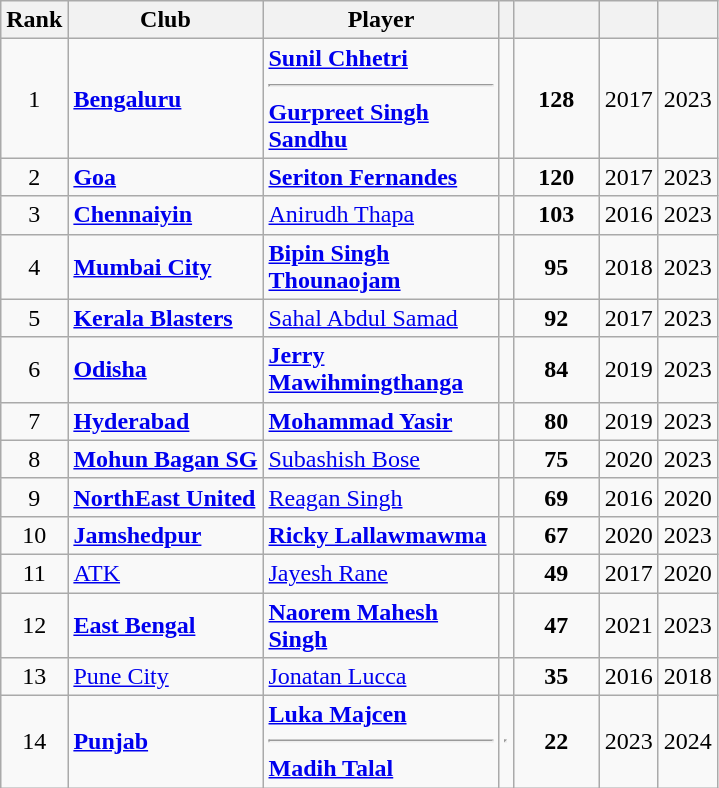<table class="wikitable sortable" style="text-align: center">
<tr>
<th>Rank</th>
<th>Club</th>
<th width=150>Player</th>
<th></th>
<th width="50"></th>
<th></th>
<th></th>
</tr>
<tr>
<td>1</td>
<td align=left><strong><a href='#'>Bengaluru</a></strong></td>
<td align=left><strong><a href='#'>Sunil Chhetri</a><hr><a href='#'>Gurpreet Singh Sandhu</a></strong></td>
<td></td>
<td><strong>128</strong></td>
<td>2017</td>
<td>2023</td>
</tr>
<tr>
<td>2</td>
<td align=left><strong><a href='#'>Goa</a></strong></td>
<td align=left><strong><a href='#'>Seriton Fernandes</a></strong></td>
<td></td>
<td><strong>120</strong></td>
<td>2017</td>
<td>2023</td>
</tr>
<tr>
<td>3</td>
<td align=left><strong><a href='#'>Chennaiyin</a></strong></td>
<td align=left><a href='#'>Anirudh Thapa</a></td>
<td></td>
<td><strong>103</strong></td>
<td>2016</td>
<td>2023</td>
</tr>
<tr>
<td>4</td>
<td align=left><strong><a href='#'>Mumbai City</a></strong></td>
<td align=left><strong><a href='#'>Bipin Singh Thounaojam</a></strong></td>
<td></td>
<td><strong>95</strong></td>
<td>2018</td>
<td>2023</td>
</tr>
<tr>
<td>5</td>
<td align=left><strong><a href='#'>Kerala Blasters</a></strong></td>
<td align=left><a href='#'>Sahal Abdul Samad</a></td>
<td></td>
<td><strong>92</strong></td>
<td>2017</td>
<td>2023</td>
</tr>
<tr>
<td>6</td>
<td align=left><strong><a href='#'>Odisha</a></strong></td>
<td align=left><strong><a href='#'>Jerry Mawihmingthanga</a></strong></td>
<td></td>
<td><strong>84</strong></td>
<td>2019</td>
<td>2023</td>
</tr>
<tr>
<td>7</td>
<td align=left><strong><a href='#'>Hyderabad</a></strong></td>
<td align=left><strong><a href='#'>Mohammad Yasir</a></strong></td>
<td></td>
<td><strong>80</strong></td>
<td>2019</td>
<td>2023</td>
</tr>
<tr>
<td>8</td>
<td align=left><strong><a href='#'>Mohun Bagan SG</a></strong></td>
<td align=left><a href='#'>Subashish Bose</a></td>
<td></td>
<td><strong>75</strong></td>
<td>2020</td>
<td>2023</td>
</tr>
<tr>
<td>9</td>
<td align=left><strong><a href='#'>NorthEast United</a></strong></td>
<td align=left><a href='#'>Reagan Singh</a></td>
<td></td>
<td><strong>69</strong></td>
<td>2016</td>
<td>2020</td>
</tr>
<tr>
<td>10</td>
<td align=left><strong><a href='#'>Jamshedpur</a></strong></td>
<td align=left><strong><a href='#'>Ricky Lallawmawma</a></strong></td>
<td></td>
<td><strong>67</strong></td>
<td>2020</td>
<td>2023</td>
</tr>
<tr>
<td>11</td>
<td align=left><a href='#'>ATK</a></td>
<td align=left><a href='#'>Jayesh Rane</a></td>
<td></td>
<td><strong>49</strong></td>
<td>2017</td>
<td>2020</td>
</tr>
<tr>
<td>12</td>
<td align=left><strong><a href='#'>East Bengal</a></strong></td>
<td align=left><strong><a href='#'>Naorem Mahesh Singh</a></strong></td>
<td></td>
<td><strong>47</strong></td>
<td>2021</td>
<td>2023</td>
</tr>
<tr>
<td>13</td>
<td align=left><a href='#'>Pune City</a></td>
<td align=left><a href='#'>Jonatan Lucca</a></td>
<td></td>
<td><strong>35</strong></td>
<td>2016</td>
<td>2018</td>
</tr>
<tr>
<td>14</td>
<td align=left><strong><a href='#'>Punjab</a></strong></td>
<td align=left><strong><a href='#'>Luka Majcen</a><hr><a href='#'>Madih Talal</a></strong></td>
<td><hr></td>
<td><strong>22</strong></td>
<td>2023</td>
<td>2024</td>
</tr>
</table>
